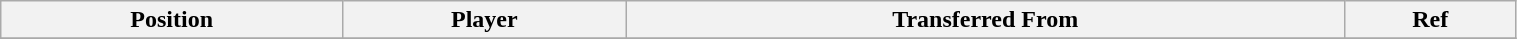<table class="wikitable sortable" style="width:80%; text-align:center; font-size:100%; text-align:left;">
<tr>
<th>Position</th>
<th>Player</th>
<th>Transferred From</th>
<th>Ref</th>
</tr>
<tr>
</tr>
</table>
